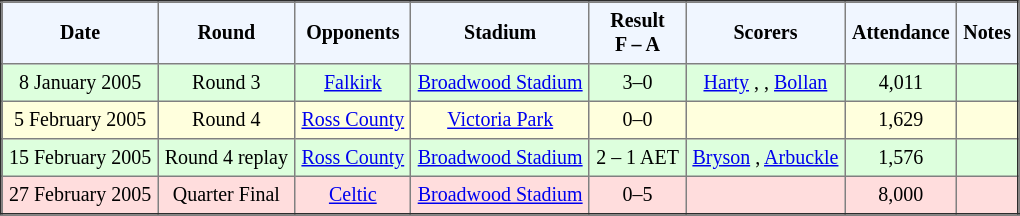<table border="2" cellpadding="4" style="border-collapse:collapse; text-align:center; font-size:smaller;">
<tr style="background:#f0f6ff;">
<th><strong>Date</strong></th>
<th><strong>Round</strong></th>
<th><strong>Opponents</strong></th>
<th><strong>Stadium</strong></th>
<th><strong>Result<br>F  – A</strong></th>
<th><strong>Scorers</strong></th>
<th><strong>Attendance</strong></th>
<th><strong>Notes</strong></th>
</tr>
<tr bgcolor="ddffdd">
<td>8 January 2005</td>
<td>Round 3</td>
<td><a href='#'>Falkirk</a></td>
<td><a href='#'>Broadwood Stadium</a></td>
<td>3–0</td>
<td><a href='#'>Harty</a> , , <a href='#'>Bollan</a> </td>
<td>4,011</td>
<td></td>
</tr>
<tr bgcolor="ffffdd">
<td>5 February 2005</td>
<td>Round 4</td>
<td><a href='#'>Ross County</a></td>
<td><a href='#'>Victoria Park</a></td>
<td>0–0</td>
<td></td>
<td>1,629</td>
<td></td>
</tr>
<tr bgcolor="ddffdd">
<td>15 February 2005</td>
<td>Round 4 replay</td>
<td><a href='#'>Ross County</a></td>
<td><a href='#'>Broadwood Stadium</a></td>
<td>2  – 1 AET</td>
<td><a href='#'>Bryson</a> , <a href='#'>Arbuckle</a> </td>
<td>1,576</td>
<td></td>
</tr>
<tr bgcolor="ffdddd">
<td>27 February 2005</td>
<td>Quarter Final</td>
<td><a href='#'>Celtic</a></td>
<td><a href='#'>Broadwood Stadium</a></td>
<td>0–5</td>
<td></td>
<td>8,000</td>
<td></td>
</tr>
</table>
